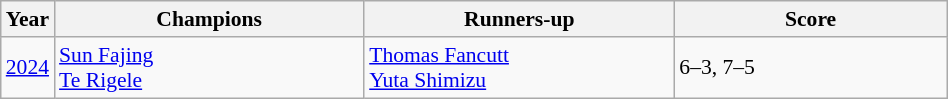<table class="wikitable" style="font-size:90%">
<tr>
<th>Year</th>
<th width="200">Champions</th>
<th width="200">Runners-up</th>
<th width="175">Score</th>
</tr>
<tr>
<td><a href='#'>2024</a></td>
<td> <a href='#'>Sun Fajing</a><br> <a href='#'>Te Rigele</a></td>
<td> <a href='#'>Thomas Fancutt</a><br> <a href='#'>Yuta Shimizu</a></td>
<td>6–3, 7–5</td>
</tr>
</table>
